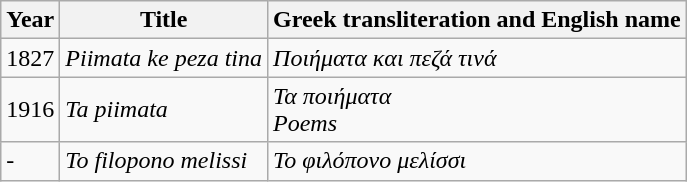<table class="wikitable">
<tr>
<th>Year</th>
<th>Title</th>
<th>Greek  transliteration and English name</th>
</tr>
<tr>
<td>1827</td>
<td><em>Piimata ke peza tina</em></td>
<td><em>Ποιήματα και πεζά τινά</em></td>
</tr>
<tr>
<td>1916</td>
<td><em>Ta piimata</em></td>
<td><em>Τα ποιήματα</em><br><em>Poems</em></td>
</tr>
<tr>
<td>-</td>
<td><em>To filopono melissi</em></td>
<td><em>Το φιλόπονο μελίσσι</em></td>
</tr>
</table>
